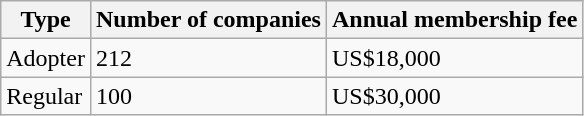<table class="wikitable sortable">
<tr>
<th>Type</th>
<th>Number of companies</th>
<th>Annual membership fee</th>
</tr>
<tr>
<td>Adopter</td>
<td>212</td>
<td>US$18,000</td>
</tr>
<tr>
<td>Regular</td>
<td>100</td>
<td>US$30,000</td>
</tr>
</table>
